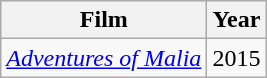<table class="wikitable">
<tr>
<th>Film</th>
<th>Year</th>
</tr>
<tr>
<td><em><a href='#'>Adventures of Malia</a></em></td>
<td>2015</td>
</tr>
</table>
